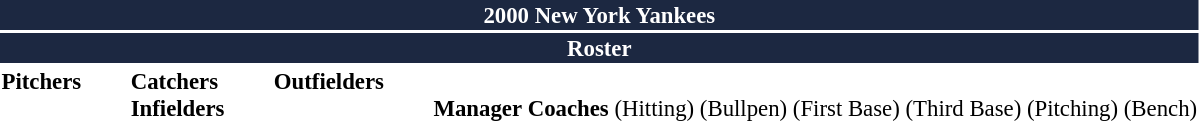<table class="toccolours" style="font-size: 95%;">
<tr>
<th colspan="10" style="background-color: #1c2841; color: white; text-align: center;">2000 New York Yankees</th>
</tr>
<tr>
<td colspan="10" style="background-color:#1c2841; color: white; text-align: center;"><strong>Roster</strong></td>
</tr>
<tr>
<td valign="top"><strong>Pitchers</strong><br>




















</td>
<td width="25px"></td>
<td valign="top"><strong>Catchers</strong><br>


<strong>Infielders</strong>







</td>
<td width="25px"></td>
<td valign="top"><strong>Outfielders</strong><br>











</td>
<td width="25px"></td>
<td valign="top"><br><strong>Manager</strong>

<strong>Coaches</strong>
 (Hitting)
 (Bullpen)
 (First Base)
 (Third Base)
 (Pitching)
 (Bench)</td>
</tr>
</table>
